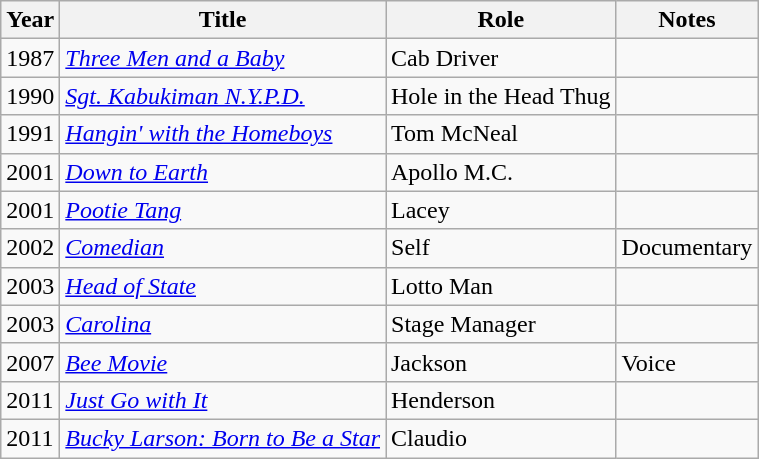<table class="wikitable">
<tr>
<th>Year</th>
<th>Title</th>
<th>Role</th>
<th>Notes</th>
</tr>
<tr>
<td>1987</td>
<td><em><a href='#'>Three Men and a Baby</a></em></td>
<td>Cab Driver</td>
<td></td>
</tr>
<tr>
<td>1990</td>
<td><em><a href='#'>Sgt. Kabukiman N.Y.P.D.</a></em></td>
<td>Hole in the Head Thug</td>
<td></td>
</tr>
<tr>
<td>1991</td>
<td><em><a href='#'>Hangin' with the Homeboys</a></em></td>
<td>Tom McNeal</td>
<td></td>
</tr>
<tr>
<td>2001</td>
<td><a href='#'><em>Down to Earth</em></a></td>
<td>Apollo M.C.</td>
<td></td>
</tr>
<tr>
<td>2001</td>
<td><em><a href='#'>Pootie Tang</a></em></td>
<td>Lacey</td>
<td></td>
</tr>
<tr>
<td>2002</td>
<td><a href='#'><em>Comedian</em></a></td>
<td>Self</td>
<td>Documentary</td>
</tr>
<tr>
<td>2003</td>
<td><a href='#'><em>Head of State</em></a></td>
<td>Lotto Man</td>
<td></td>
</tr>
<tr>
<td>2003</td>
<td><a href='#'><em>Carolina</em></a></td>
<td>Stage Manager</td>
<td></td>
</tr>
<tr>
<td>2007</td>
<td><em><a href='#'>Bee Movie</a></em></td>
<td>Jackson</td>
<td>Voice</td>
</tr>
<tr>
<td>2011</td>
<td><em><a href='#'>Just Go with It</a></em></td>
<td>Henderson</td>
<td></td>
</tr>
<tr>
<td>2011</td>
<td><em><a href='#'>Bucky Larson: Born to Be a Star</a></em></td>
<td>Claudio</td>
<td></td>
</tr>
</table>
